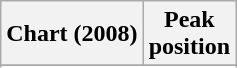<table class="wikitable sortable plainrowheaders" style="text-align:center">
<tr>
<th scope="col">Chart (2008)</th>
<th scope="col">Peak<br> position</th>
</tr>
<tr>
</tr>
<tr>
</tr>
<tr>
</tr>
</table>
